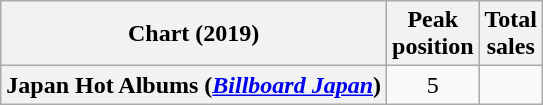<table class="wikitable sortable plainrowheaders" style="text-align:center">
<tr>
<th scope="col">Chart (2019)</th>
<th scope="col">Peak<br>position</th>
<th>Total<br>sales</th>
</tr>
<tr>
<th scope="row">Japan Hot Albums (<em><a href='#'>Billboard Japan</a></em>)</th>
<td>5</td>
<td></td>
</tr>
</table>
